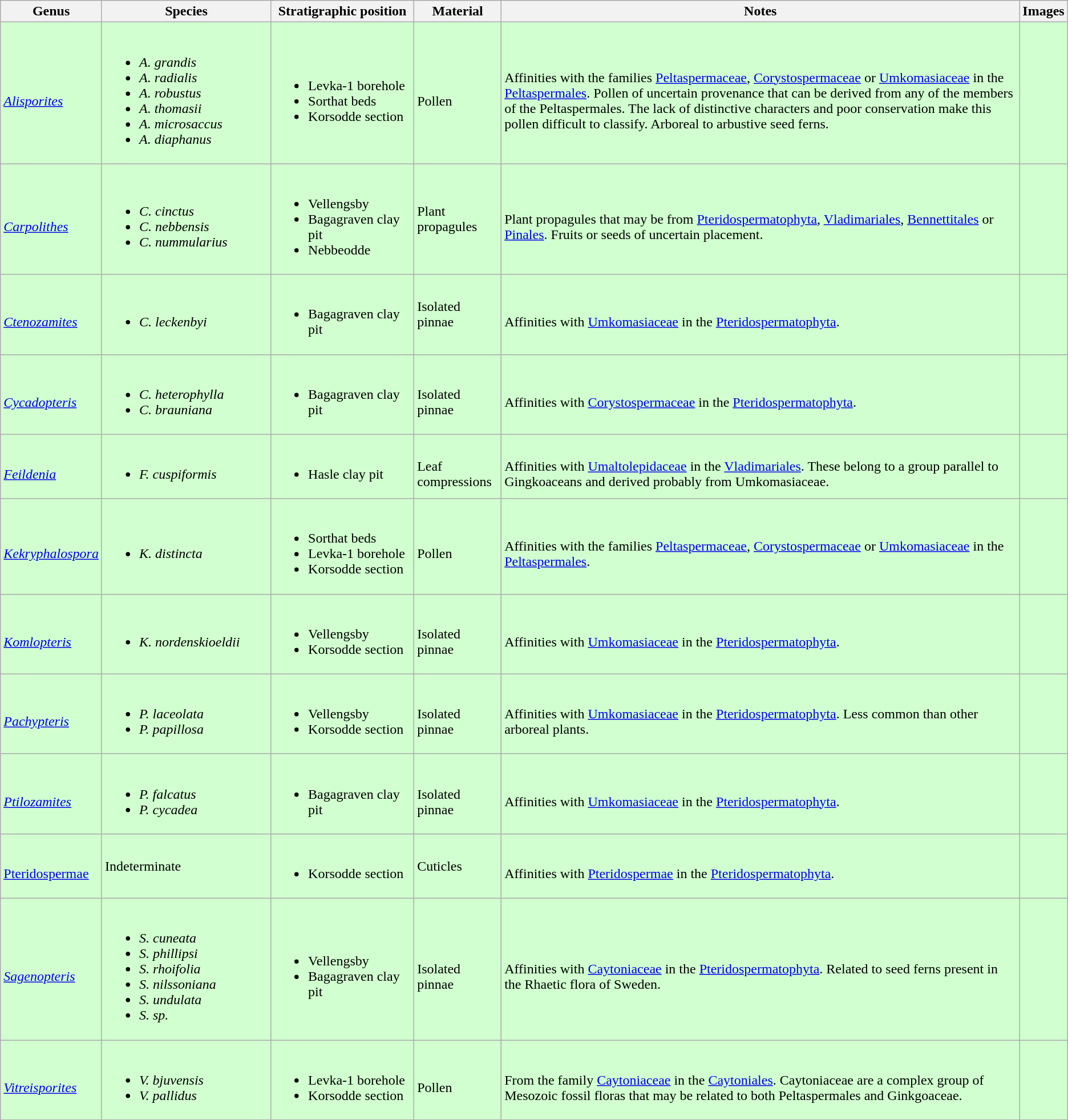<table class = "wikitable">
<tr>
<th>Genus</th>
<th width="190px">Species</th>
<th width="160px">Stratigraphic position</th>
<th>Material</th>
<th>Notes</th>
<th>Images</th>
</tr>
<tr>
<td style="background:#D1FFCF;"><br><em><a href='#'>Alisporites</a></em></td>
<td style="background:#D1FFCF;"><br><ul><li><em>A. grandis</em></li><li><em>A. radialis</em></li><li><em>A. robustus</em></li><li><em>A. thomasii</em></li><li><em>A. microsaccus</em></li><li><em>A. diaphanus</em></li></ul></td>
<td style="background:#D1FFCF;"><br><ul><li>Levka-1 borehole</li><li>Sorthat beds</li><li>Korsodde section</li></ul></td>
<td style="background:#D1FFCF;"><br>Pollen</td>
<td style="background:#D1FFCF;"><br>Affinities with the families <a href='#'>Peltaspermaceae</a>, <a href='#'>Corystospermaceae</a> or <a href='#'>Umkomasiaceae</a> in the <a href='#'>Peltaspermales</a>. Pollen of uncertain provenance that can be derived from any of the members of the Peltaspermales. The lack of distinctive characters and poor conservation make this pollen difficult to classify. Arboreal to arbustive seed ferns.</td>
<td style="background:#D1FFCF;"></td>
</tr>
<tr>
<td style="background:#D1FFCF;"><br><em><a href='#'>Carpolithes</a></em></td>
<td style="background:#D1FFCF;"><br><ul><li><em>C. cinctus</em></li><li><em>C. nebbensis</em></li><li><em>C. nummularius</em></li></ul></td>
<td style="background:#D1FFCF;"><br><ul><li>Vellengsby</li><li>Bagagraven clay pit</li><li>Nebbeodde</li></ul></td>
<td style="background:#D1FFCF;">Plant propagules</td>
<td style="background:#D1FFCF;"><br>Plant propagules that may be from <a href='#'>Pteridospermatophyta</a>, <a href='#'>Vladimariales</a>, <a href='#'>Bennettitales</a> or <a href='#'>Pinales</a>. Fruits or seeds of uncertain placement.</td>
<td style="background:#D1FFCF;"><br></td>
</tr>
<tr>
<td style="background:#D1FFCF;"><br><em><a href='#'>Ctenozamites</a></em></td>
<td style="background:#D1FFCF;"><br><ul><li><em>C. leckenbyi</em></li></ul></td>
<td style="background:#D1FFCF;"><br><ul><li>Bagagraven clay pit</li></ul></td>
<td style="background:#D1FFCF;">Isolated pinnae</td>
<td style="background:#D1FFCF;"><br>Affinities with <a href='#'>Umkomasiaceae</a> in the <a href='#'>Pteridospermatophyta</a>.</td>
<td style="background:#D1FFCF;"></td>
</tr>
<tr>
<td style="background:#D1FFCF;"><br><em><a href='#'>Cycadopteris</a></em></td>
<td style="background:#D1FFCF;"><br><ul><li><em>C. heterophylla</em></li><li><em>C. brauniana</em></li></ul></td>
<td style="background:#D1FFCF;"><br><ul><li>Bagagraven clay pit</li></ul></td>
<td style="background:#D1FFCF;"><br>Isolated pinnae</td>
<td style="background:#D1FFCF;"><br>Affinities with <a href='#'>Corystospermaceae</a> in the <a href='#'>Pteridospermatophyta</a>.</td>
<td style="background:#D1FFCF;"><br></td>
</tr>
<tr>
<td style="background:#D1FFCF;"><br><em><a href='#'>Feildenia</a></em></td>
<td style="background:#D1FFCF;"><br><ul><li><em>F. cuspiformis</em></li></ul></td>
<td style="background:#D1FFCF;"><br><ul><li>Hasle clay pit</li></ul></td>
<td style="background:#D1FFCF;"><br>Leaf compressions</td>
<td style="background:#D1FFCF;"><br>Affinities with <a href='#'>Umaltolepidaceae</a> in the <a href='#'>Vladimariales</a>. These belong to a group parallel to Gingkoaceans and derived probably from Umkomasiaceae.</td>
<td style="background:#D1FFCF;"></td>
</tr>
<tr>
<td style="background:#D1FFCF;"><br><em><a href='#'>Kekryphalospora</a></em></td>
<td style="background:#D1FFCF;"><br><ul><li><em>K. distincta</em></li></ul></td>
<td style="background:#D1FFCF;"><br><ul><li>Sorthat beds</li><li>Levka-1 borehole</li><li>Korsodde section</li></ul></td>
<td style="background:#D1FFCF;"><br>Pollen</td>
<td style="background:#D1FFCF;"><br>Affinities with the families <a href='#'>Peltaspermaceae</a>, <a href='#'>Corystospermaceae</a> or <a href='#'>Umkomasiaceae</a> in the <a href='#'>Peltaspermales</a>.</td>
<td style="background:#D1FFCF;"></td>
</tr>
<tr>
<td style="background:#D1FFCF;"><br><em><a href='#'>Komlopteris</a></em></td>
<td style="background:#D1FFCF;"><br><ul><li><em>K. nordenskioeldii</em></li></ul></td>
<td style="background:#D1FFCF;"><br><ul><li>Vellengsby</li><li>Korsodde section</li></ul></td>
<td style="background:#D1FFCF;"><br>Isolated pinnae</td>
<td style="background:#D1FFCF;"><br>Affinities with <a href='#'>Umkomasiaceae</a> in the <a href='#'>Pteridospermatophyta</a>.</td>
<td style="background:#D1FFCF;"></td>
</tr>
<tr>
<td style="background:#D1FFCF;"><br><em><a href='#'>Pachypteris</a></em></td>
<td style="background:#D1FFCF;"><br><ul><li><em>P. laceolata</em></li><li><em>P. papillosa</em></li></ul></td>
<td style="background:#D1FFCF;"><br><ul><li>Vellengsby</li><li>Korsodde section</li></ul></td>
<td style="background:#D1FFCF;"><br>Isolated pinnae</td>
<td style="background:#D1FFCF;"><br>Affinities with <a href='#'>Umkomasiaceae</a> in the <a href='#'>Pteridospermatophyta</a>. Less common than other arboreal plants.</td>
<td style="background:#D1FFCF;"></td>
</tr>
<tr>
<td style="background:#D1FFCF;"><br><em><a href='#'>Ptilozamites</a></em></td>
<td style="background:#D1FFCF;"><br><ul><li><em>P. falcatus</em></li><li><em>P. cycadea</em></li></ul></td>
<td style="background:#D1FFCF;"><br><ul><li>Bagagraven clay pit</li></ul></td>
<td style="background:#D1FFCF;"><br>Isolated pinnae</td>
<td style="background:#D1FFCF;"><br>Affinities with <a href='#'>Umkomasiaceae</a> in the <a href='#'>Pteridospermatophyta</a>.</td>
<td style="background:#D1FFCF;"><br></td>
</tr>
<tr>
<td style="background:#D1FFCF;"><br><a href='#'>Pteridospermae</a></td>
<td style="background:#D1FFCF;">Indeterminate</td>
<td style="background:#D1FFCF;"><br><ul><li>Korsodde section</li></ul></td>
<td style="background:#D1FFCF;">Cuticles</td>
<td style="background:#D1FFCF;"><br>Affinities with <a href='#'>Pteridospermae</a> in the <a href='#'>Pteridospermatophyta</a>.</td>
<td style="background:#D1FFCF;"></td>
</tr>
<tr>
<td style="background:#D1FFCF;"><br><em><a href='#'>Sagenopteris</a></em></td>
<td style="background:#D1FFCF;"><br><ul><li><em>S. cuneata</em></li><li><em>S. phillipsi</em></li><li><em>S. rhoifolia</em></li><li><em>S. nilssoniana</em></li><li><em>S. undulata</em></li><li><em>S. sp.</em></li></ul></td>
<td style="background:#D1FFCF;"><br><ul><li>Vellengsby</li><li>Bagagraven clay pit</li></ul></td>
<td style="background:#D1FFCF;"><br>Isolated pinnae</td>
<td style="background:#D1FFCF;"><br>Affinities with <a href='#'>Caytoniaceae</a> in the <a href='#'>Pteridospermatophyta</a>. Related to seed ferns present in the Rhaetic flora of Sweden.</td>
<td style="background:#D1FFCF;"><br></td>
</tr>
<tr>
<td style="background:#D1FFCF;"><br><em><a href='#'>Vitreisporites</a></em></td>
<td style="background:#D1FFCF;"><br><ul><li><em>V. bjuvensis</em></li><li><em>V. pallidus</em></li></ul></td>
<td style="background:#D1FFCF;"><br><ul><li>Levka-1 borehole</li><li>Korsodde section</li></ul></td>
<td style="background:#D1FFCF;"><br>Pollen</td>
<td style="background:#D1FFCF;"><br>From the family <a href='#'>Caytoniaceae</a> in the <a href='#'>Caytoniales</a>. Caytoniaceae are a complex group of Mesozoic fossil floras that may be related to both Peltaspermales and Ginkgoaceae.</td>
<td style="background:#D1FFCF;"></td>
</tr>
</table>
